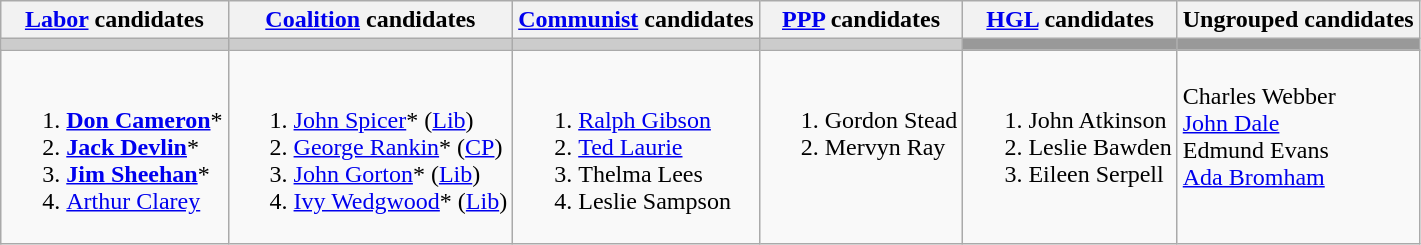<table class="wikitable">
<tr>
<th><a href='#'>Labor</a> candidates</th>
<th><a href='#'>Coalition</a> candidates</th>
<th><a href='#'>Communist</a> candidates</th>
<th><a href='#'>PPP</a> candidates</th>
<th><a href='#'>HGL</a> candidates</th>
<th>Ungrouped candidates</th>
</tr>
<tr bgcolor="#cccccc">
<td></td>
<td></td>
<td></td>
<td></td>
<td bgcolor="#999999"></td>
<td bgcolor="#999999"></td>
</tr>
<tr>
<td><br><ol><li><strong><a href='#'>Don Cameron</a></strong>*</li><li><strong><a href='#'>Jack Devlin</a></strong>*</li><li><strong><a href='#'>Jim Sheehan</a></strong>*</li><li><a href='#'>Arthur Clarey</a></li></ol></td>
<td><br><ol><li><a href='#'>John Spicer</a>* (<a href='#'>Lib</a>)</li><li><a href='#'>George Rankin</a>* (<a href='#'>CP</a>)</li><li><a href='#'>John Gorton</a>* (<a href='#'>Lib</a>)</li><li><a href='#'>Ivy Wedgwood</a>* (<a href='#'>Lib</a>)</li></ol></td>
<td valign=top><br><ol><li><a href='#'>Ralph Gibson</a></li><li><a href='#'>Ted Laurie</a></li><li>Thelma Lees</li><li>Leslie Sampson</li></ol></td>
<td valign=top><br><ol><li>Gordon Stead</li><li>Mervyn Ray</li></ol></td>
<td valign=top><br><ol><li>John Atkinson</li><li>Leslie Bawden</li><li>Eileen Serpell</li></ol></td>
<td valign=top><br>Charles Webber<br>
<a href='#'>John Dale</a><br>
Edmund Evans<br>
<a href='#'>Ada Bromham</a></td>
</tr>
</table>
